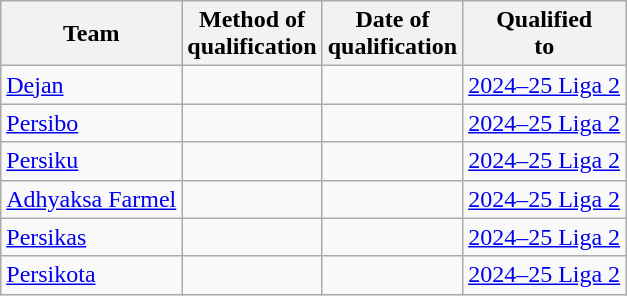<table class="wikitable sortable" style="text-align: left;">
<tr>
<th>Team</th>
<th>Method of <br> qualification</th>
<th>Date of <br> qualification</th>
<th>Qualified <br> to<br></th>
</tr>
<tr>
<td><a href='#'>Dejan</a></td>
<td></td>
<td></td>
<td><a href='#'>2024–25 Liga 2</a></td>
</tr>
<tr>
<td><a href='#'>Persibo</a></td>
<td></td>
<td></td>
<td><a href='#'>2024–25 Liga 2</a></td>
</tr>
<tr>
<td><a href='#'>Persiku</a></td>
<td></td>
<td></td>
<td><a href='#'>2024–25 Liga 2</a></td>
</tr>
<tr>
<td><a href='#'>Adhyaksa Farmel</a></td>
<td></td>
<td></td>
<td><a href='#'>2024–25 Liga 2</a></td>
</tr>
<tr>
<td><a href='#'>Persikas</a></td>
<td></td>
<td></td>
<td><a href='#'>2024–25 Liga 2</a></td>
</tr>
<tr>
<td><a href='#'>Persikota</a></td>
<td></td>
<td></td>
<td><a href='#'>2024–25 Liga 2</a></td>
</tr>
</table>
